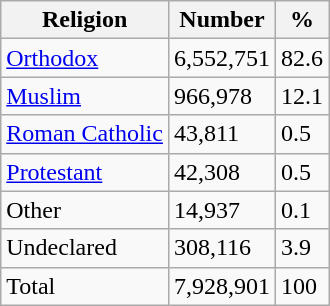<table class="wikitable">
<tr>
<th>Religion</th>
<th>Number</th>
<th>%</th>
</tr>
<tr>
<td><a href='#'>Orthodox</a></td>
<td>6,552,751</td>
<td>82.6</td>
</tr>
<tr>
<td><a href='#'>Muslim</a></td>
<td>966,978</td>
<td>12.1</td>
</tr>
<tr>
<td><a href='#'>Roman Catholic</a></td>
<td>43,811</td>
<td>0.5</td>
</tr>
<tr>
<td><a href='#'>Protestant</a></td>
<td>42,308</td>
<td>0.5</td>
</tr>
<tr>
<td>Other</td>
<td>14,937</td>
<td>0.1</td>
</tr>
<tr>
<td>Undeclared</td>
<td>308,116</td>
<td>3.9</td>
</tr>
<tr>
<td>Total</td>
<td>7,928,901</td>
<td>100</td>
</tr>
</table>
